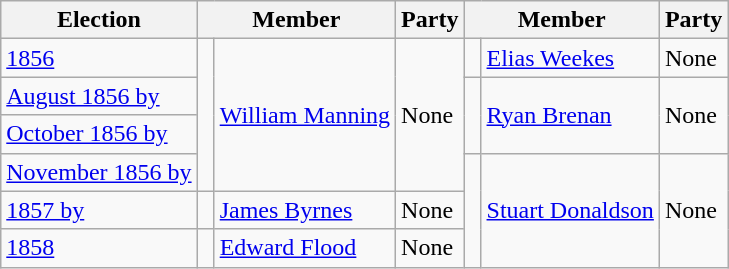<table class="wikitable">
<tr>
<th>Election</th>
<th colspan="2">Member</th>
<th>Party</th>
<th colspan="2">Member</th>
<th>Party</th>
</tr>
<tr>
<td><a href='#'>1856</a></td>
<td rowspan="4" > </td>
<td rowspan="4"><a href='#'>William Manning</a></td>
<td rowspan="4">None</td>
<td> </td>
<td><a href='#'>Elias Weekes</a></td>
<td>None</td>
</tr>
<tr>
<td><a href='#'>August 1856 by</a></td>
<td rowspan="2" > </td>
<td rowspan="2"><a href='#'>Ryan Brenan</a></td>
<td rowspan="2">None</td>
</tr>
<tr>
<td><a href='#'>October 1856 by</a></td>
</tr>
<tr>
<td><a href='#'>November 1856 by</a></td>
<td rowspan="3" > </td>
<td rowspan="3"><a href='#'>Stuart Donaldson</a></td>
<td rowspan="3">None</td>
</tr>
<tr>
<td><a href='#'>1857 by</a></td>
<td> </td>
<td><a href='#'>James Byrnes</a></td>
<td>None</td>
</tr>
<tr>
<td><a href='#'>1858</a></td>
<td> </td>
<td><a href='#'>Edward Flood</a></td>
<td>None</td>
</tr>
</table>
